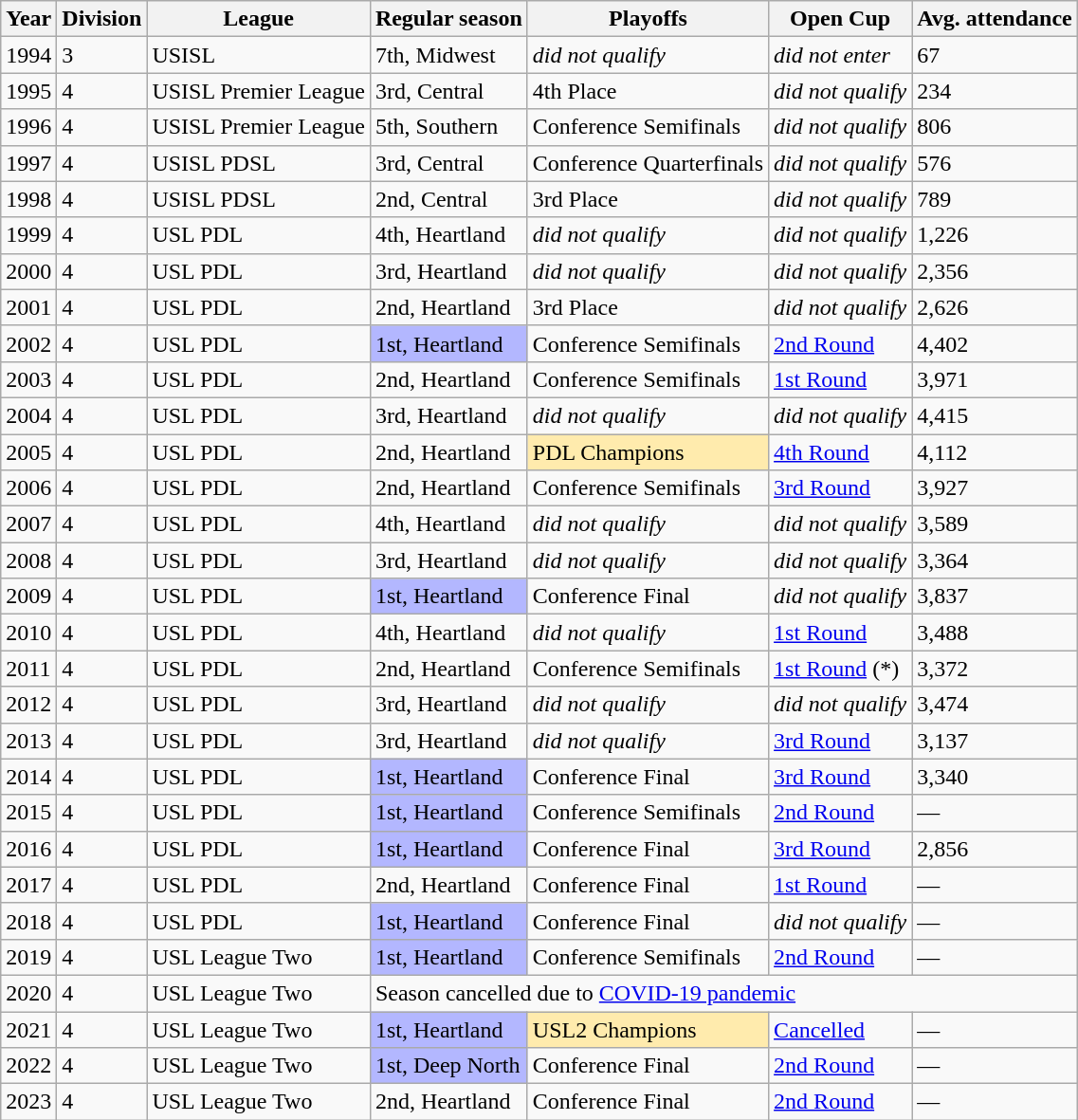<table class="wikitable">
<tr>
<th>Year</th>
<th>Division</th>
<th>League</th>
<th>Regular season</th>
<th>Playoffs</th>
<th>Open Cup</th>
<th>Avg. attendance</th>
</tr>
<tr>
<td>1994</td>
<td>3</td>
<td>USISL</td>
<td>7th, Midwest</td>
<td><em>did not qualify</em></td>
<td><em>did not enter</em></td>
<td>67</td>
</tr>
<tr>
<td>1995</td>
<td>4</td>
<td>USISL Premier League</td>
<td>3rd, Central</td>
<td>4th Place</td>
<td><em>did not qualify</em></td>
<td>234</td>
</tr>
<tr>
<td>1996</td>
<td>4</td>
<td>USISL Premier League</td>
<td>5th, Southern</td>
<td>Conference Semifinals</td>
<td><em>did not qualify</em></td>
<td>806</td>
</tr>
<tr>
<td>1997</td>
<td>4</td>
<td>USISL PDSL</td>
<td>3rd, Central</td>
<td>Conference Quarterfinals</td>
<td><em>did not qualify</em></td>
<td>576</td>
</tr>
<tr>
<td>1998</td>
<td>4</td>
<td>USISL PDSL</td>
<td>2nd, Central</td>
<td>3rd Place</td>
<td><em>did not qualify</em></td>
<td>789</td>
</tr>
<tr>
<td>1999</td>
<td>4</td>
<td>USL PDL</td>
<td>4th, Heartland</td>
<td><em>did not qualify</em></td>
<td><em>did not qualify</em></td>
<td>1,226</td>
</tr>
<tr>
<td>2000</td>
<td>4</td>
<td>USL PDL</td>
<td>3rd, Heartland</td>
<td><em>did not qualify</em></td>
<td><em>did not qualify</em></td>
<td>2,356</td>
</tr>
<tr>
<td>2001</td>
<td>4</td>
<td>USL PDL</td>
<td>2nd, Heartland</td>
<td>3rd Place</td>
<td><em>did not qualify</em></td>
<td>2,626</td>
</tr>
<tr>
<td>2002</td>
<td>4</td>
<td>USL PDL</td>
<td style="background:#b3b7ff;">1st, Heartland</td>
<td>Conference Semifinals</td>
<td><a href='#'>2nd Round</a></td>
<td>4,402</td>
</tr>
<tr>
<td>2003</td>
<td>4</td>
<td>USL PDL</td>
<td>2nd, Heartland</td>
<td>Conference Semifinals</td>
<td><a href='#'>1st Round</a></td>
<td>3,971</td>
</tr>
<tr>
<td>2004</td>
<td>4</td>
<td>USL PDL</td>
<td>3rd, Heartland</td>
<td><em>did not qualify</em></td>
<td><em>did not qualify</em></td>
<td>4,415</td>
</tr>
<tr>
<td>2005</td>
<td>4</td>
<td>USL PDL</td>
<td>2nd, Heartland</td>
<td style="background:#ffebad;">PDL Champions</td>
<td><a href='#'>4th Round</a></td>
<td>4,112</td>
</tr>
<tr>
<td>2006</td>
<td>4</td>
<td>USL PDL</td>
<td>2nd, Heartland</td>
<td>Conference Semifinals</td>
<td><a href='#'>3rd Round</a></td>
<td>3,927</td>
</tr>
<tr>
<td>2007</td>
<td>4</td>
<td>USL PDL</td>
<td>4th, Heartland</td>
<td><em>did not qualify</em></td>
<td><em>did not qualify</em></td>
<td>3,589</td>
</tr>
<tr>
<td>2008</td>
<td>4</td>
<td>USL PDL</td>
<td>3rd, Heartland</td>
<td><em>did not qualify</em></td>
<td><em>did not qualify</em></td>
<td>3,364</td>
</tr>
<tr>
<td>2009</td>
<td>4</td>
<td>USL PDL</td>
<td style="background:#b3b7ff;">1st, Heartland</td>
<td>Conference Final</td>
<td><em>did not qualify</em></td>
<td>3,837</td>
</tr>
<tr>
<td>2010</td>
<td>4</td>
<td>USL PDL</td>
<td>4th, Heartland</td>
<td><em>did not qualify</em></td>
<td><a href='#'>1st Round</a></td>
<td>3,488</td>
</tr>
<tr>
<td>2011</td>
<td>4</td>
<td>USL PDL</td>
<td>2nd, Heartland</td>
<td>Conference Semifinals</td>
<td><a href='#'>1st Round</a> (*)</td>
<td>3,372</td>
</tr>
<tr>
<td>2012</td>
<td>4</td>
<td>USL PDL</td>
<td>3rd, Heartland</td>
<td><em>did not qualify</em></td>
<td><em>did not qualify</em></td>
<td>3,474</td>
</tr>
<tr>
<td>2013</td>
<td>4</td>
<td>USL PDL</td>
<td>3rd, Heartland</td>
<td><em>did not qualify</em></td>
<td><a href='#'>3rd Round</a></td>
<td>3,137</td>
</tr>
<tr>
<td>2014</td>
<td>4</td>
<td>USL PDL</td>
<td style="background:#b3b7ff;">1st, Heartland</td>
<td>Conference Final</td>
<td><a href='#'>3rd Round</a></td>
<td>3,340</td>
</tr>
<tr>
<td>2015</td>
<td>4</td>
<td>USL PDL</td>
<td style="background:#b3b7ff;">1st, Heartland</td>
<td>Conference Semifinals</td>
<td><a href='#'>2nd Round</a></td>
<td>—</td>
</tr>
<tr>
<td>2016</td>
<td>4</td>
<td>USL PDL</td>
<td style="background:#b3b7ff;">1st, Heartland</td>
<td>Conference Final</td>
<td><a href='#'>3rd Round</a></td>
<td>2,856</td>
</tr>
<tr>
<td>2017</td>
<td>4</td>
<td>USL PDL</td>
<td>2nd, Heartland</td>
<td>Conference Final</td>
<td><a href='#'>1st Round</a></td>
<td>—</td>
</tr>
<tr>
<td>2018</td>
<td>4</td>
<td>USL PDL</td>
<td style="background:#b3b7ff;">1st, Heartland</td>
<td>Conference Final</td>
<td><em>did not qualify</em></td>
<td>—</td>
</tr>
<tr>
<td>2019</td>
<td>4</td>
<td>USL League Two</td>
<td style="background:#b3b7ff;">1st, Heartland</td>
<td>Conference Semifinals</td>
<td><a href='#'>2nd Round</a></td>
<td>—</td>
</tr>
<tr>
<td>2020</td>
<td>4</td>
<td>USL League Two</td>
<td colspan=4>Season cancelled due to <a href='#'>COVID-19 pandemic</a></td>
</tr>
<tr>
<td>2021</td>
<td>4</td>
<td>USL League Two</td>
<td style="background:#b3b7ff;">1st, Heartland</td>
<td bgcolor="FFEBAD">USL2 Champions</td>
<td><a href='#'>Cancelled</a></td>
<td>—</td>
</tr>
<tr>
<td>2022</td>
<td>4</td>
<td>USL League Two</td>
<td style="background:#b3b7ff;">1st, Deep North</td>
<td>Conference Final</td>
<td><a href='#'>2nd Round</a></td>
<td>—</td>
</tr>
<tr>
<td>2023</td>
<td>4</td>
<td>USL League Two</td>
<td>2nd, Heartland</td>
<td>Conference Final</td>
<td><a href='#'>2nd Round</a></td>
<td>—</td>
</tr>
</table>
